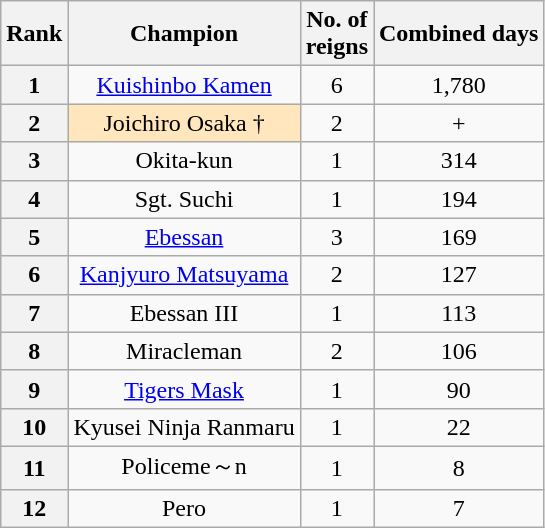<table class="wikitable sortable" style="text-align: center">
<tr>
<th>Rank</th>
<th>Champion</th>
<th>No. of<br>reigns</th>
<th>Combined days</th>
</tr>
<tr>
<th>1</th>
<td><a href='#'>Kuishinbo Kamen</a></td>
<td>6</td>
<td>1,780</td>
</tr>
<tr>
<th>2</th>
<td style="background-color:#ffe6bd">Joichiro Osaka †</td>
<td>2</td>
<td>+</td>
</tr>
<tr>
<th>3</th>
<td>Okita-kun</td>
<td>1</td>
<td>314</td>
</tr>
<tr>
<th>4</th>
<td>Sgt. Suchi</td>
<td>1</td>
<td>194</td>
</tr>
<tr>
<th>5</th>
<td><a href='#'>Ebessan</a></td>
<td>3</td>
<td>169</td>
</tr>
<tr>
<th>6</th>
<td><a href='#'>Kanjyuro Matsuyama</a></td>
<td>2</td>
<td>127</td>
</tr>
<tr>
<th>7</th>
<td>Ebessan III</td>
<td>1</td>
<td>113</td>
</tr>
<tr>
<th>8</th>
<td>Miracleman</td>
<td>2</td>
<td>106</td>
</tr>
<tr>
<th>9</th>
<td><a href='#'>Tigers Mask</a></td>
<td>1</td>
<td>90</td>
</tr>
<tr>
<th>10</th>
<td>Kyusei Ninja Ranmaru</td>
<td>1</td>
<td>22</td>
</tr>
<tr>
<th>11</th>
<td>Policeme～n</td>
<td>1</td>
<td>8</td>
</tr>
<tr>
<th>12</th>
<td>Pero</td>
<td>1</td>
<td>7</td>
</tr>
</table>
